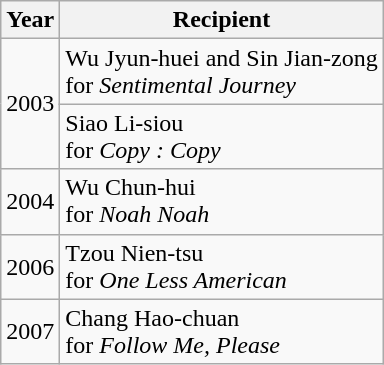<table class="wikitable sortable">
<tr>
<th>Year</th>
<th>Recipient</th>
</tr>
<tr>
<td rowspan=2>2003</td>
<td>Wu Jyun-huei and Sin Jian-zong<br> for <em>Sentimental Journey</em></td>
</tr>
<tr>
<td>Siao Li-siou<br> for <em>Copy : Copy</em></td>
</tr>
<tr>
<td>2004</td>
<td>Wu Chun-hui<br> for <em>Noah Noah</em></td>
</tr>
<tr>
<td>2006</td>
<td>Tzou Nien-tsu<br> for <em>One Less American</em></td>
</tr>
<tr>
<td>2007</td>
<td>Chang Hao-chuan<br> for <em>Follow Me, Please</em></td>
</tr>
</table>
